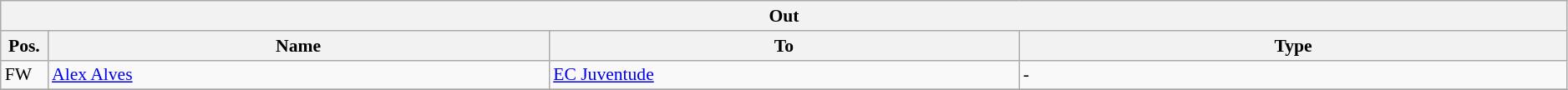<table class="wikitable" style="font-size:90%;width:99%;">
<tr>
<th colspan="4">Out</th>
</tr>
<tr>
<th width=3%>Pos.</th>
<th width=32%>Name</th>
<th width=30%>To</th>
<th width=35%>Type</th>
</tr>
<tr>
<td>FW</td>
<td><a href='#'>Alex Alves</a></td>
<td><a href='#'>EC Juventude</a></td>
<td>-</td>
</tr>
<tr>
</tr>
</table>
